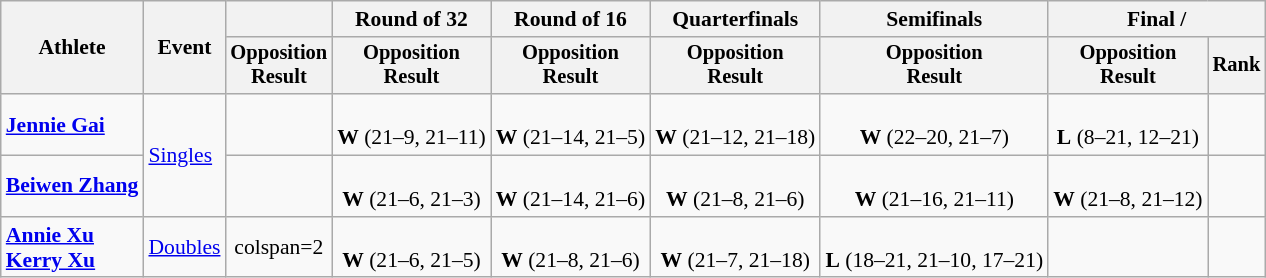<table class=wikitable style=font-size:90%;text-align:center>
<tr>
<th rowspan=2>Athlete</th>
<th rowspan=2>Event</th>
<th></th>
<th>Round of 32</th>
<th>Round of 16</th>
<th>Quarterfinals</th>
<th>Semifinals</th>
<th colspan=2>Final / </th>
</tr>
<tr style=font-size:95%>
<th>Opposition<br>Result</th>
<th>Opposition<br>Result</th>
<th>Opposition<br>Result</th>
<th>Opposition<br>Result</th>
<th>Opposition<br>Result</th>
<th>Opposition<br>Result</th>
<th>Rank</th>
</tr>
<tr>
<td align=left><strong><a href='#'>Jennie Gai</a></strong></td>
<td align=left rowspan=2><a href='#'>Singles</a></td>
<td></td>
<td><br><strong>W</strong> (21–9, 21–11)</td>
<td><br><strong>W</strong> (21–14, 21–5)</td>
<td><br><strong>W</strong> (21–12, 21–18)</td>
<td><br><strong>W</strong> (22–20, 21–7)</td>
<td><br><strong>L</strong> (8–21, 12–21)</td>
<td></td>
</tr>
<tr>
<td align=left><strong><a href='#'>Beiwen Zhang</a></strong></td>
<td></td>
<td><br><strong>W</strong> (21–6, 21–3)</td>
<td><br><strong>W</strong> (21–14, 21–6)</td>
<td><br><strong>W</strong> (21–8, 21–6)</td>
<td><br><strong>W</strong> (21–16, 21–11)</td>
<td><br><strong>W</strong> (21–8, 21–12)</td>
<td></td>
</tr>
<tr>
<td align=left><strong><a href='#'>Annie Xu</a><br><a href='#'>Kerry Xu</a></strong></td>
<td align=left><a href='#'>Doubles</a></td>
<td>colspan=2 </td>
<td><br><strong>W</strong> (21–6, 21–5)</td>
<td><br><strong>W</strong> (21–8, 21–6)</td>
<td><br><strong>W</strong> (21–7, 21–18)</td>
<td><br><strong>L</strong> (18–21, 21–10, 17–21)</td>
<td></td>
</tr>
</table>
